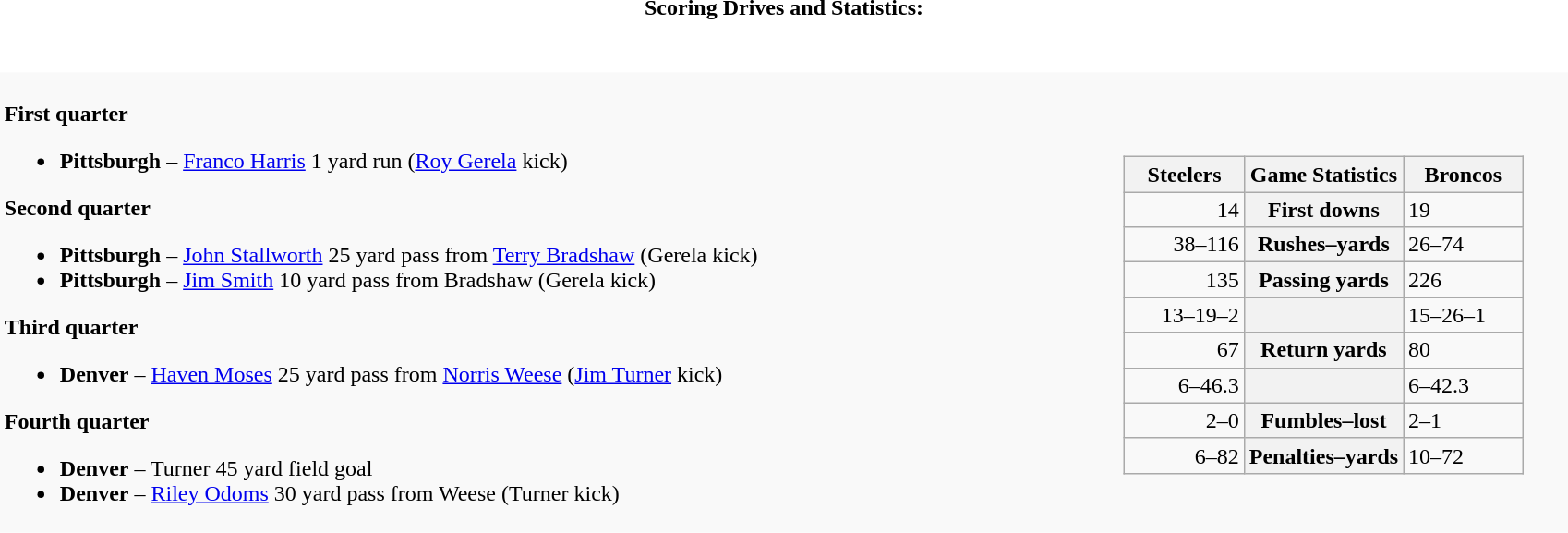<table class="toccolours collapsible collapsed"  style="width:90%; margin:auto;">
<tr>
<th>Scoring Drives and Statistics:</th>
</tr>
<tr>
<td><br><table border="0"  style="width:100%; background:#f9f9f9; margin:1em auto 1em auto;">
<tr>
<td><br><strong>First quarter</strong><ul><li><strong>Pittsburgh</strong> – <a href='#'>Franco Harris</a> 1 yard run (<a href='#'>Roy Gerela</a> kick)</li></ul><strong>Second quarter</strong><ul><li><strong>Pittsburgh</strong> – <a href='#'>John Stallworth</a> 25 yard pass from <a href='#'>Terry Bradshaw</a> (Gerela kick)</li><li><strong>Pittsburgh</strong> – <a href='#'>Jim Smith</a> 10 yard pass from Bradshaw (Gerela kick)</li></ul><strong>Third quarter</strong><ul><li><strong>Denver</strong> – <a href='#'>Haven Moses</a> 25 yard pass from <a href='#'>Norris Weese</a> (<a href='#'>Jim Turner</a> kick)</li></ul><strong>Fourth quarter</strong><ul><li><strong>Denver</strong> – Turner 45 yard field goal</li><li><strong>Denver</strong> – <a href='#'>Riley Odoms</a> 30 yard pass from Weese (Turner kick)</li></ul></td>
<td><br><table class="wikitable" style="margin: 1em auto 1em auto">
<tr>
<th style="width:30%;">Steelers</th>
<th style="width:40%;">Game Statistics</th>
<th style="width:30%;">Broncos</th>
</tr>
<tr>
<td style="text-align:right;">14</td>
<th>First downs</th>
<td>19</td>
</tr>
<tr>
<td style="text-align:right;">38–116</td>
<th>Rushes–yards</th>
<td>26–74</td>
</tr>
<tr>
<td style="text-align:right;">135</td>
<th>Passing yards</th>
<td>226</td>
</tr>
<tr>
<td style="text-align:right;">13–19–2</td>
<th></th>
<td>15–26–1</td>
</tr>
<tr>
<td style="text-align:right;">67</td>
<th>Return yards</th>
<td>80</td>
</tr>
<tr>
<td style="text-align:right;">6–46.3</td>
<th></th>
<td>6–42.3</td>
</tr>
<tr>
<td style="text-align:right;">2–0</td>
<th>Fumbles–lost</th>
<td>2–1</td>
</tr>
<tr>
<td style="text-align:right;">6–82</td>
<th>Penalties–yards</th>
<td>10–72</td>
</tr>
</table>
</td>
</tr>
</table>
</td>
</tr>
</table>
